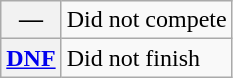<table class="wikitable">
<tr>
<th scope="row">—</th>
<td>Did not compete</td>
</tr>
<tr>
<th scope="row"><a href='#'>DNF</a></th>
<td>Did not finish</td>
</tr>
</table>
